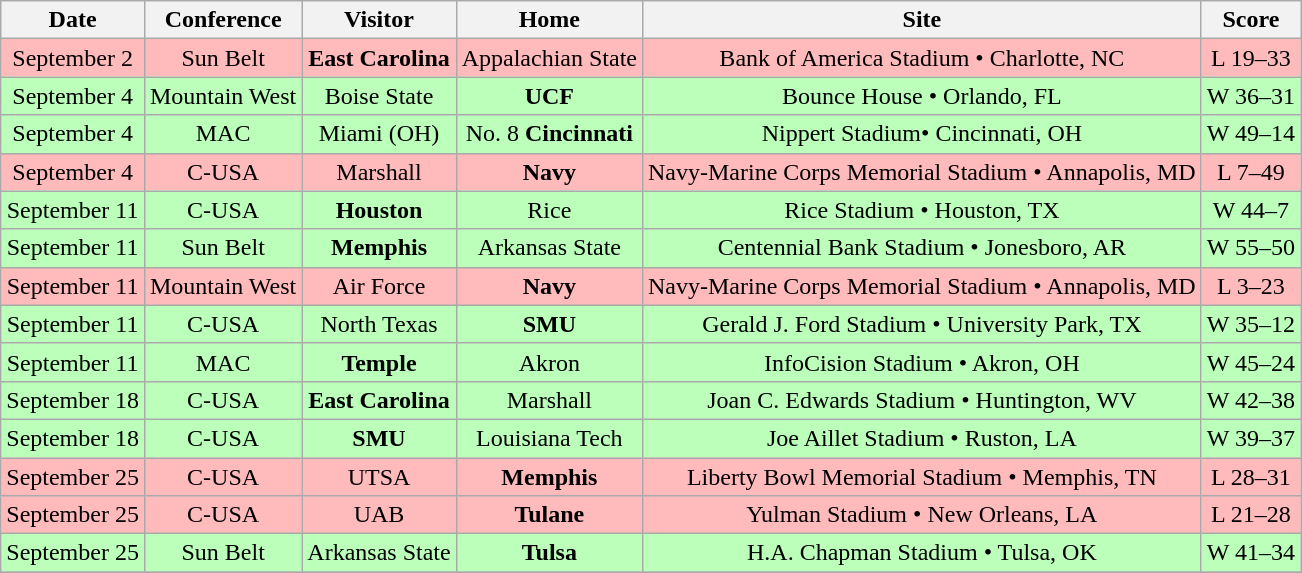<table class="wikitable" style="text-align:center">
<tr>
<th>Date</th>
<th>Conference</th>
<th>Visitor</th>
<th>Home</th>
<th>Site</th>
<th>Score</th>
</tr>
<tr style="background:#fbb;">
<td>September 2</td>
<td>Sun Belt</td>
<td><strong>East Carolina</strong></td>
<td>Appalachian State</td>
<td>Bank of America Stadium • Charlotte, NC</td>
<td>L 19–33</td>
</tr>
<tr style="background:#bfb;">
<td>September 4</td>
<td>Mountain West</td>
<td>Boise State</td>
<td><strong>UCF</strong></td>
<td>Bounce House • Orlando, FL</td>
<td>W 36–31</td>
</tr>
<tr style="background:#bfb;">
<td>September 4</td>
<td>MAC</td>
<td>Miami (OH)</td>
<td>No. 8 <strong>Cincinnati</strong></td>
<td>Nippert Stadium• Cincinnati, OH</td>
<td>W 49–14</td>
</tr>
<tr style="background:#fbb;">
<td>September 4</td>
<td>C-USA</td>
<td>Marshall</td>
<td><strong>Navy</strong></td>
<td>Navy-Marine Corps Memorial Stadium • Annapolis, MD</td>
<td>L 7–49</td>
</tr>
<tr style="background:#bfb;">
<td>September 11</td>
<td>C-USA</td>
<td><strong>Houston</strong></td>
<td>Rice</td>
<td>Rice Stadium • Houston, TX</td>
<td>W 44–7</td>
</tr>
<tr style="background:#bfb;">
<td>September 11</td>
<td>Sun Belt</td>
<td><strong>Memphis</strong></td>
<td>Arkansas State</td>
<td>Centennial Bank Stadium • Jonesboro, AR</td>
<td>W 55–50</td>
</tr>
<tr style="background:#fbb;">
<td>September 11</td>
<td>Mountain West</td>
<td>Air Force</td>
<td><strong>Navy</strong></td>
<td>Navy-Marine Corps Memorial Stadium • Annapolis, MD</td>
<td>L 3–23</td>
</tr>
<tr style="background:#bfb;">
<td>September 11</td>
<td>C-USA</td>
<td>North Texas</td>
<td><strong>SMU</strong></td>
<td>Gerald J. Ford Stadium • University Park, TX</td>
<td>W 35–12</td>
</tr>
<tr style="background:#bfb;">
<td>September 11</td>
<td>MAC</td>
<td><strong>Temple</strong></td>
<td>Akron</td>
<td>InfoCision Stadium • Akron, OH</td>
<td>W 45–24</td>
</tr>
<tr style="background:#bfb;">
<td>September 18</td>
<td>C-USA</td>
<td><strong>East Carolina</strong></td>
<td>Marshall</td>
<td>Joan C. Edwards Stadium • Huntington, WV</td>
<td>W 42–38</td>
</tr>
<tr style="background:#bfb;">
<td>September 18</td>
<td>C-USA</td>
<td><strong>SMU</strong></td>
<td>Louisiana Tech</td>
<td>Joe Aillet Stadium • Ruston, LA</td>
<td>W 39–37</td>
</tr>
<tr style="background:#fbb;">
<td>September 25</td>
<td>C-USA</td>
<td>UTSA</td>
<td><strong>Memphis</strong></td>
<td>Liberty Bowl Memorial Stadium • Memphis, TN</td>
<td>L 28–31</td>
</tr>
<tr style="background:#fbb;">
<td>September 25</td>
<td>C-USA</td>
<td>UAB</td>
<td><strong>Tulane</strong></td>
<td>Yulman Stadium • New Orleans, LA</td>
<td>L 21–28</td>
</tr>
<tr style="background:#bfb;">
<td>September 25</td>
<td>Sun Belt</td>
<td>Arkansas State</td>
<td><strong>Tulsa</strong></td>
<td>H.A. Chapman Stadium • Tulsa, OK</td>
<td>W 41–34</td>
</tr>
<tr>
</tr>
</table>
